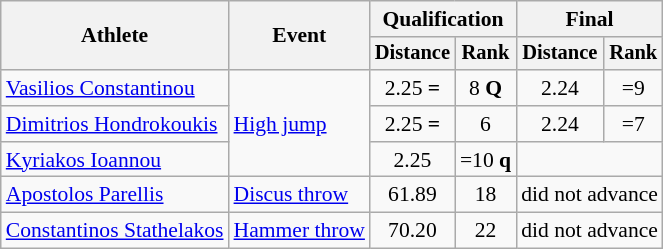<table class="wikitable" style="font-size:90%">
<tr>
<th rowspan=2>Athlete</th>
<th rowspan=2>Event</th>
<th colspan=2>Qualification</th>
<th colspan=2>Final</th>
</tr>
<tr style="font-size:95%">
<th>Distance</th>
<th>Rank</th>
<th>Distance</th>
<th>Rank</th>
</tr>
<tr align=center>
<td align=left><a href='#'>Vasilios Constantinou</a></td>
<td style="text-align:left;" rowspan=3><a href='#'>High jump</a></td>
<td>2.25 <strong>=</strong></td>
<td>8 <strong>Q</strong></td>
<td>2.24</td>
<td>=9</td>
</tr>
<tr align=center>
<td align=left><a href='#'>Dimitrios Hondrokoukis</a></td>
<td>2.25 <strong>=</strong></td>
<td>6</td>
<td>2.24</td>
<td>=7</td>
</tr>
<tr align=center>
<td align=left><a href='#'>Kyriakos Ioannou</a></td>
<td>2.25</td>
<td>=10 <strong>q</strong></td>
<td colspan=2></td>
</tr>
<tr align=center>
<td align=left><a href='#'>Apostolos Parellis</a></td>
<td style="text-align:left;"><a href='#'>Discus throw</a></td>
<td>61.89</td>
<td>18</td>
<td colspan=2>did not advance</td>
</tr>
<tr align=center>
<td align=left><a href='#'>Constantinos Stathelakos</a></td>
<td style="text-align:left;"><a href='#'>Hammer throw</a></td>
<td>70.20</td>
<td>22</td>
<td colspan=2>did not advance</td>
</tr>
</table>
